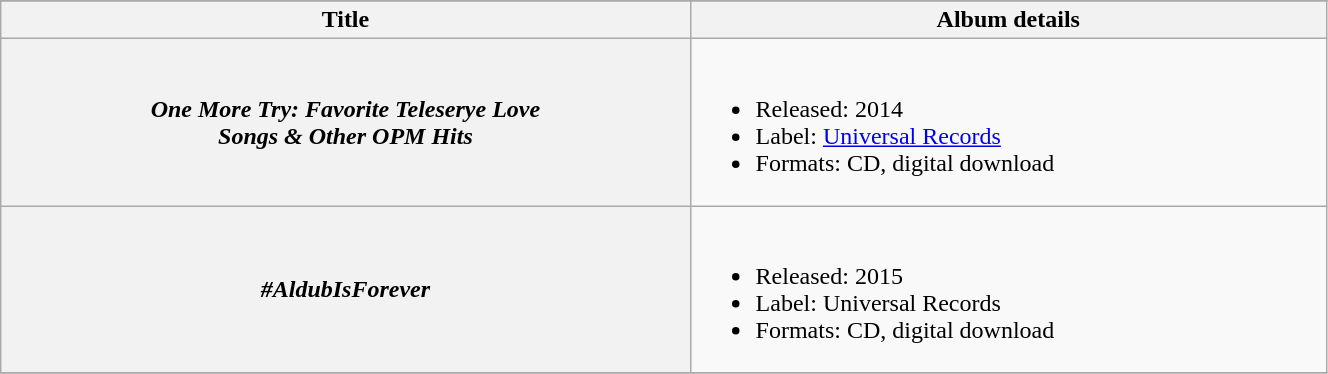<table class="wikitable sortable" style="width:70%">
<tr style="text-align:center;">
</tr>
<tr>
<th>Title</th>
<th>Album details</th>
</tr>
<tr>
<th scope="row"><em>One More Try: Favorite Teleserye Love <br> Songs & Other OPM Hits</em></th>
<td><br><ul><li>Released: 2014</li><li>Label: <a href='#'>Universal Records</a></li><li>Formats: CD, digital download</li></ul></td>
</tr>
<tr>
<th scope="row"><em>#AldubIsForever</em></th>
<td><br><ul><li>Released: 2015</li><li>Label: Universal Records</li><li>Formats: CD, digital download</li></ul></td>
</tr>
<tr>
</tr>
</table>
